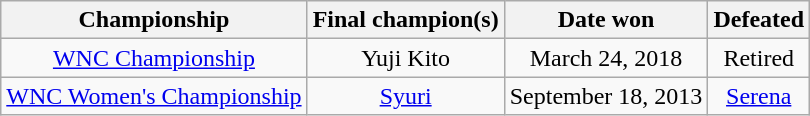<table class="wikitable" style="text-align:center">
<tr>
<th>Championship</th>
<th>Final champion(s)</th>
<th>Date won</th>
<th>Defeated</th>
</tr>
<tr>
<td><a href='#'>WNC Championship</a></td>
<td>Yuji Kito</td>
<td>March 24, 2018</td>
<td>Retired</td>
</tr>
<tr>
<td><a href='#'>WNC Women's Championship</a></td>
<td><a href='#'>Syuri</a></td>
<td>September 18, 2013</td>
<td><a href='#'>Serena</a></td>
</tr>
</table>
